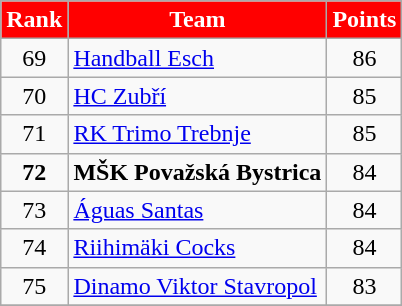<table class="wikitable" style="text-align: center">
<tr>
<th style="color:white; background:#FF0000">Rank</th>
<th style="color:white; background:#FF0000">Team</th>
<th style="color:white; background:#FF0000">Points</th>
</tr>
<tr>
<td>69</td>
<td align=left> <a href='#'>Handball Esch</a></td>
<td>86</td>
</tr>
<tr>
<td>70</td>
<td align=left> <a href='#'>HC Zubří</a></td>
<td>85</td>
</tr>
<tr>
<td>71</td>
<td align=left> <a href='#'>RK Trimo Trebnje</a></td>
<td>85</td>
</tr>
<tr>
<td><strong>72</strong></td>
<td align=left> <strong>MŠK Považská Bystrica</strong></td>
<td>84</td>
</tr>
<tr>
<td>73</td>
<td align=left> <a href='#'>Águas Santas</a></td>
<td>84</td>
</tr>
<tr>
<td>74</td>
<td align=left> <a href='#'>Riihimäki Cocks</a></td>
<td>84</td>
</tr>
<tr>
<td>75</td>
<td align=left> <a href='#'>Dinamo Viktor Stavropol</a></td>
<td>83</td>
</tr>
<tr>
</tr>
</table>
